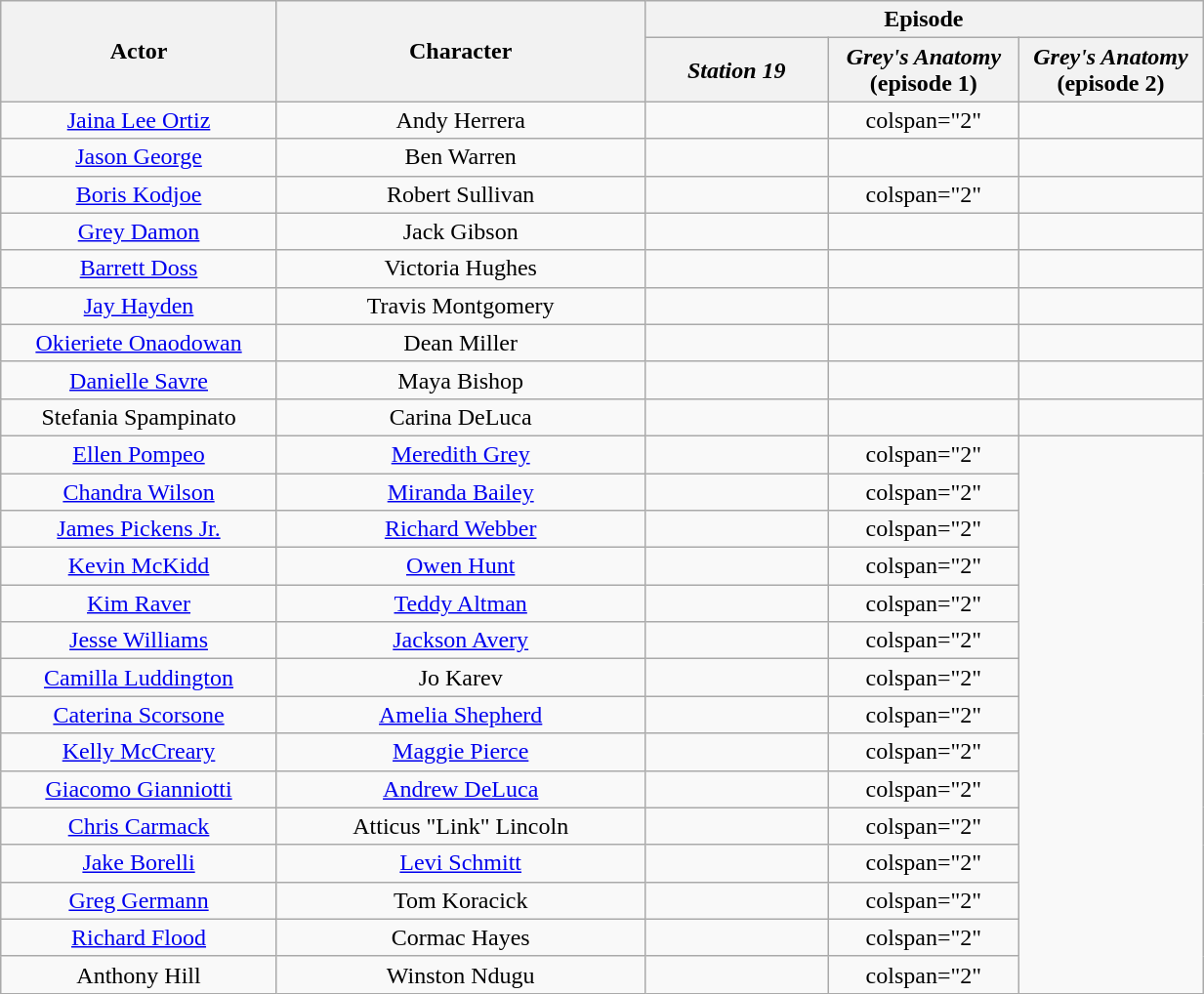<table class="wikitable" style="width:65%; text-align:center;">
<tr>
<th scope="col" rowspan="2" width=15%>Actor</th>
<th scope="col" rowspan="2" width=20%>Character</th>
<th scope="col" colspan="3">Episode</th>
</tr>
<tr>
<th scope="col" width=10%><em>Station 19</em></th>
<th scope="col" width=10%><em>Grey's Anatomy</em> (episode 1)</th>
<th scope="col" width=10%><em>Grey's Anatomy</em> (episode 2)</th>
</tr>
<tr>
<td><a href='#'>Jaina Lee Ortiz</a></td>
<td>Andy Herrera</td>
<td></td>
<td>colspan="2" </td>
</tr>
<tr>
<td><a href='#'>Jason George</a></td>
<td>Ben Warren</td>
<td></td>
<td></td>
<td></td>
</tr>
<tr>
<td><a href='#'>Boris Kodjoe</a></td>
<td>Robert Sullivan</td>
<td></td>
<td>colspan="2" </td>
</tr>
<tr>
<td><a href='#'>Grey Damon</a></td>
<td>Jack Gibson</td>
<td></td>
<td></td>
<td></td>
</tr>
<tr>
<td><a href='#'>Barrett Doss</a></td>
<td>Victoria Hughes</td>
<td></td>
<td></td>
<td></td>
</tr>
<tr>
<td><a href='#'>Jay Hayden</a></td>
<td>Travis Montgomery</td>
<td></td>
<td></td>
<td></td>
</tr>
<tr>
<td><a href='#'>Okieriete Onaodowan</a></td>
<td>Dean Miller</td>
<td></td>
<td></td>
<td></td>
</tr>
<tr>
<td><a href='#'>Danielle Savre</a></td>
<td>Maya Bishop</td>
<td></td>
<td></td>
<td></td>
</tr>
<tr>
<td>Stefania Spampinato</td>
<td>Carina DeLuca</td>
<td></td>
<td></td>
<td></td>
</tr>
<tr>
<td><a href='#'>Ellen Pompeo</a></td>
<td><a href='#'>Meredith Grey</a></td>
<td></td>
<td>colspan="2" </td>
</tr>
<tr>
<td><a href='#'>Chandra Wilson</a></td>
<td><a href='#'>Miranda Bailey</a></td>
<td></td>
<td>colspan="2" </td>
</tr>
<tr>
<td><a href='#'>James Pickens Jr.</a></td>
<td><a href='#'>Richard Webber</a></td>
<td></td>
<td>colspan="2" </td>
</tr>
<tr>
<td><a href='#'>Kevin McKidd</a></td>
<td><a href='#'>Owen Hunt</a></td>
<td></td>
<td>colspan="2" </td>
</tr>
<tr>
<td><a href='#'>Kim Raver</a></td>
<td><a href='#'>Teddy Altman</a></td>
<td></td>
<td>colspan="2" </td>
</tr>
<tr>
<td><a href='#'>Jesse Williams</a></td>
<td><a href='#'>Jackson Avery</a></td>
<td></td>
<td>colspan="2" </td>
</tr>
<tr>
<td><a href='#'>Camilla Luddington</a></td>
<td>Jo Karev</td>
<td></td>
<td>colspan="2" </td>
</tr>
<tr>
<td><a href='#'>Caterina Scorsone</a></td>
<td><a href='#'>Amelia Shepherd</a></td>
<td></td>
<td>colspan="2" </td>
</tr>
<tr>
<td><a href='#'>Kelly McCreary</a></td>
<td><a href='#'>Maggie Pierce</a></td>
<td></td>
<td>colspan="2" </td>
</tr>
<tr>
<td><a href='#'>Giacomo Gianniotti</a></td>
<td><a href='#'>Andrew DeLuca</a></td>
<td></td>
<td>colspan="2" </td>
</tr>
<tr>
<td><a href='#'>Chris Carmack</a></td>
<td>Atticus "Link" Lincoln</td>
<td></td>
<td>colspan="2" </td>
</tr>
<tr>
<td><a href='#'>Jake Borelli</a></td>
<td><a href='#'>Levi Schmitt</a></td>
<td></td>
<td>colspan="2" </td>
</tr>
<tr>
<td><a href='#'>Greg Germann</a></td>
<td>Tom Koracick</td>
<td></td>
<td>colspan="2" </td>
</tr>
<tr>
<td><a href='#'>Richard Flood</a></td>
<td>Cormac Hayes</td>
<td></td>
<td>colspan="2" </td>
</tr>
<tr>
<td>Anthony Hill</td>
<td>Winston Ndugu</td>
<td></td>
<td>colspan="2" </td>
</tr>
</table>
